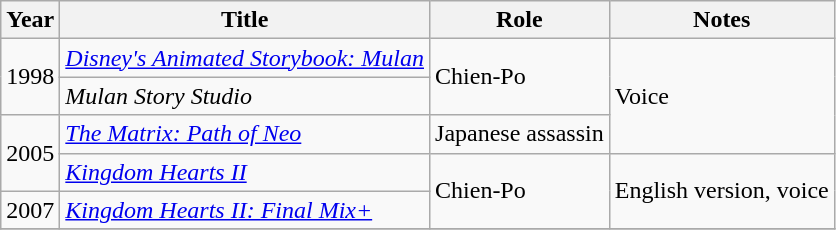<table class="wikitable sortable">
<tr>
<th>Year</th>
<th>Title</th>
<th>Role</th>
<th scope="col" class="unsortable">Notes</th>
</tr>
<tr>
<td rowspan="2">1998</td>
<td><em><a href='#'>Disney's Animated Storybook: Mulan</a></em></td>
<td rowspan="2">Chien-Po</td>
<td rowspan="3">Voice</td>
</tr>
<tr>
<td><em>Mulan Story Studio</em></td>
</tr>
<tr>
<td rowspan="2">2005</td>
<td><em><a href='#'>The Matrix: Path of Neo</a></em></td>
<td>Japanese assassin</td>
</tr>
<tr>
<td><em><a href='#'>Kingdom Hearts II</a></em></td>
<td rowspan="2">Chien-Po</td>
<td rowspan="2">English version, voice</td>
</tr>
<tr>
<td>2007</td>
<td><em><a href='#'>Kingdom Hearts II: Final Mix+</a></em></td>
</tr>
<tr>
</tr>
</table>
